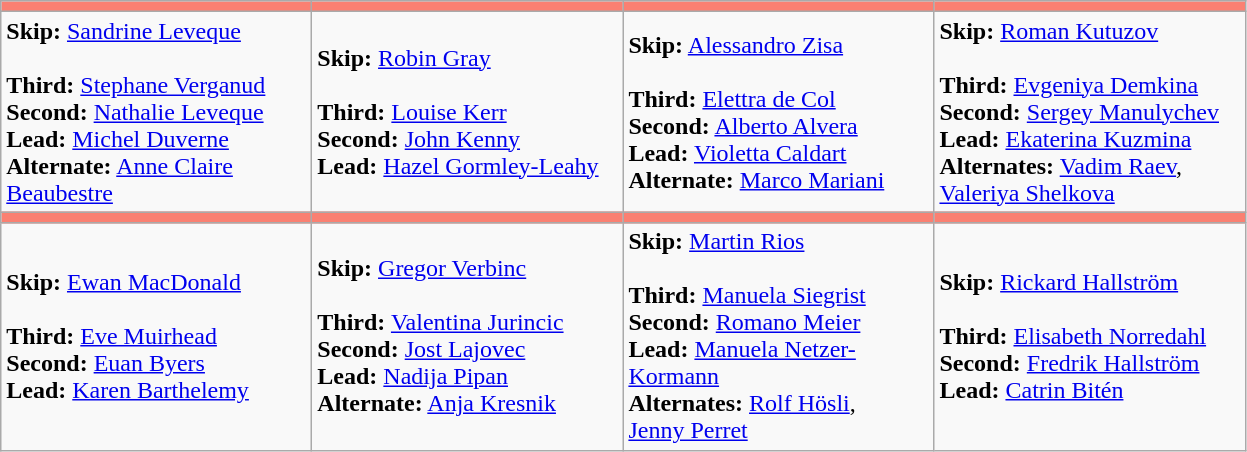<table class="wikitable">
<tr>
<th style="background: #FA8072;" width="200"></th>
<th style="background: #FA8072;" width="200"></th>
<th style="background: #FA8072;" width="200"></th>
<th style="background: #FA8072;" width="200"></th>
</tr>
<tr>
<td><strong>Skip:</strong> <a href='#'>Sandrine Leveque</a><br><br><strong>Third:</strong> <a href='#'>Stephane Verganud</a> <br>
<strong>Second:</strong> <a href='#'>Nathalie Leveque</a> <br>
<strong>Lead:</strong> <a href='#'>Michel Duverne</a><br>
<strong>Alternate:</strong> <a href='#'>Anne Claire Beaubestre</a></td>
<td><strong>Skip:</strong> <a href='#'>Robin Gray</a> <br><br><strong>Third:</strong> <a href='#'>Louise Kerr</a> <br>
<strong>Second:</strong> <a href='#'>John Kenny</a> <br>
<strong>Lead:</strong> <a href='#'>Hazel Gormley-Leahy</a></td>
<td><strong>Skip:</strong> <a href='#'>Alessandro Zisa</a> <br><br><strong>Third:</strong> <a href='#'>Elettra de Col</a> <br>
<strong>Second:</strong> <a href='#'>Alberto Alvera</a> <br>
<strong>Lead:</strong> <a href='#'>Violetta Caldart</a><br>
<strong>Alternate:</strong> <a href='#'>Marco Mariani</a></td>
<td><strong>Skip:</strong> <a href='#'>Roman Kutuzov</a> <br><br><strong>Third:</strong> <a href='#'>Evgeniya Demkina</a> <br>
<strong>Second:</strong> <a href='#'>Sergey Manulychev</a> <br>
<strong>Lead:</strong> <a href='#'>Ekaterina Kuzmina</a> <br>
<strong>Alternates:</strong> <a href='#'>Vadim Raev</a>,<br> <a href='#'>Valeriya Shelkova</a></td>
</tr>
<tr>
<th style="background: #FA8072;" width="200"></th>
<th style="background: #FA8072;" width="200"></th>
<th style="background: #FA8072;" width="200"></th>
<th style="background: #FA8072;" width="200"></th>
</tr>
<tr>
<td><strong>Skip:</strong> <a href='#'>Ewan MacDonald</a> <br><br><strong>Third:</strong> <a href='#'>Eve Muirhead</a> <br>
<strong>Second:</strong> <a href='#'>Euan Byers</a> <br>
<strong>Lead:</strong> <a href='#'>Karen Barthelemy</a></td>
<td><strong>Skip:</strong> <a href='#'>Gregor Verbinc</a> <br><br><strong>Third:</strong> <a href='#'>Valentina Jurincic</a> <br>
<strong>Second:</strong> <a href='#'>Jost Lajovec</a> <br>
<strong>Lead:</strong> <a href='#'>Nadija Pipan</a><br>
<strong>Alternate:</strong> <a href='#'>Anja Kresnik</a></td>
<td><strong>Skip:</strong> <a href='#'>Martin Rios</a> <br><br><strong>Third:</strong> <a href='#'>Manuela Siegrist</a> <br>
<strong>Second:</strong> <a href='#'>Romano Meier</a> <br>
<strong>Lead:</strong> <a href='#'>Manuela Netzer-Kormann</a> <br>
<strong>Alternates:</strong> <a href='#'>Rolf Hösli</a>, <br> <a href='#'>Jenny Perret</a></td>
<td><strong>Skip:</strong> <a href='#'>Rickard Hallström</a> <br><br><strong>Third:</strong> <a href='#'>Elisabeth Norredahl</a> <br>
<strong>Second:</strong> <a href='#'>Fredrik Hallström</a> <br>
<strong>Lead:</strong> <a href='#'>Catrin Bitén</a></td>
</tr>
</table>
